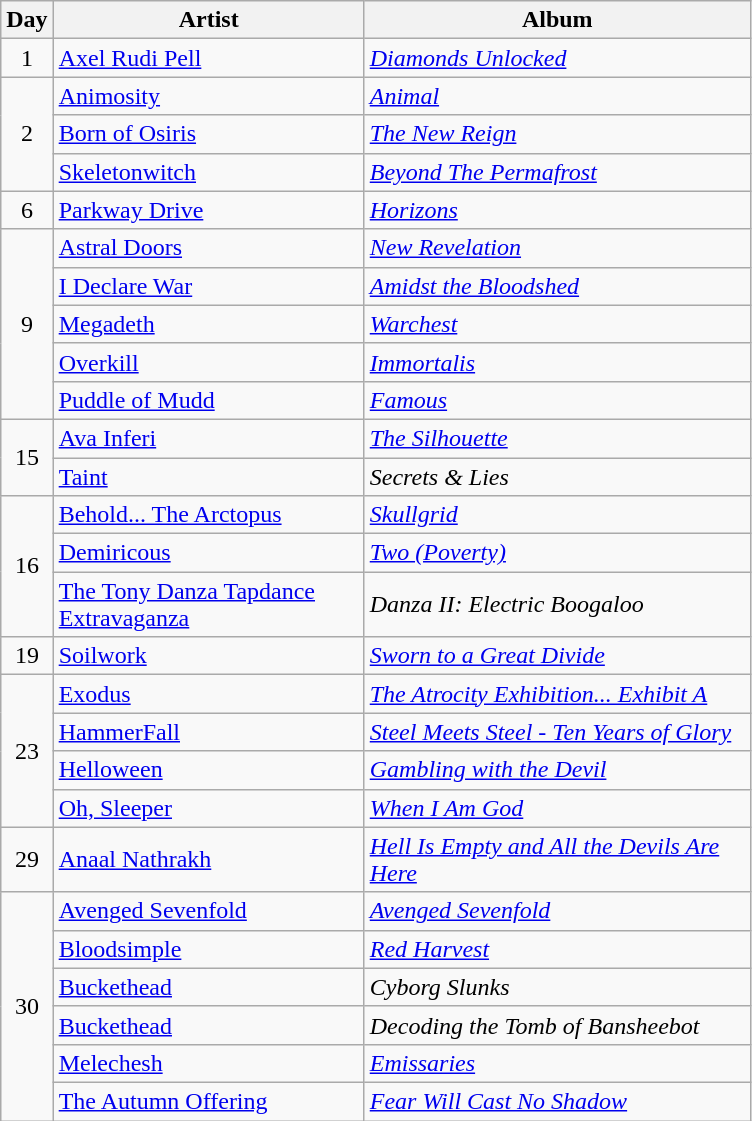<table class="wikitable" border="1">
<tr>
<th>Day</th>
<th width="200">Artist</th>
<th width="250">Album</th>
</tr>
<tr>
<td align="center">1</td>
<td><a href='#'>Axel Rudi Pell</a></td>
<td><em><a href='#'>Diamonds Unlocked</a></em></td>
</tr>
<tr>
<td rowspan="3" align="center">2</td>
<td><a href='#'>Animosity</a></td>
<td><em><a href='#'>Animal</a></em></td>
</tr>
<tr>
<td><a href='#'>Born of Osiris</a></td>
<td><em><a href='#'>The New Reign</a></em></td>
</tr>
<tr>
<td><a href='#'>Skeletonwitch</a></td>
<td><em><a href='#'>Beyond The Permafrost</a></em></td>
</tr>
<tr>
<td align="center">6</td>
<td><a href='#'>Parkway Drive</a></td>
<td><em><a href='#'>Horizons</a></em></td>
</tr>
<tr>
<td rowspan="5" align="center">9</td>
<td><a href='#'>Astral Doors</a></td>
<td><em><a href='#'>New Revelation</a></em></td>
</tr>
<tr>
<td><a href='#'>I Declare War</a></td>
<td><em><a href='#'>Amidst the Bloodshed</a></em></td>
</tr>
<tr>
<td><a href='#'>Megadeth</a></td>
<td><em><a href='#'>Warchest</a></em></td>
</tr>
<tr>
<td><a href='#'>Overkill</a></td>
<td><em><a href='#'>Immortalis</a></em></td>
</tr>
<tr>
<td><a href='#'>Puddle of Mudd</a></td>
<td><em><a href='#'>Famous</a></em></td>
</tr>
<tr>
<td rowspan="2" align="center">15</td>
<td><a href='#'>Ava Inferi</a></td>
<td><em><a href='#'>The Silhouette</a></em></td>
</tr>
<tr>
<td><a href='#'>Taint</a></td>
<td><em>Secrets & Lies</em></td>
</tr>
<tr>
<td rowspan="3" align="center">16</td>
<td><a href='#'>Behold... The Arctopus</a></td>
<td><em><a href='#'>Skullgrid</a></em></td>
</tr>
<tr>
<td><a href='#'>Demiricous</a></td>
<td><em><a href='#'>Two (Poverty)</a></em></td>
</tr>
<tr>
<td><a href='#'>The Tony Danza Tapdance Extravaganza</a></td>
<td><em>Danza II: Electric Boogaloo</em></td>
</tr>
<tr>
<td align="center">19</td>
<td><a href='#'>Soilwork</a></td>
<td><em><a href='#'>Sworn to a Great Divide</a></em></td>
</tr>
<tr>
<td rowspan="4" align="center">23</td>
<td><a href='#'>Exodus</a></td>
<td><em><a href='#'>The Atrocity Exhibition... Exhibit A</a></em></td>
</tr>
<tr>
<td><a href='#'>HammerFall</a></td>
<td><em><a href='#'>Steel Meets Steel - Ten Years of Glory</a></em></td>
</tr>
<tr>
<td><a href='#'>Helloween</a></td>
<td><em><a href='#'>Gambling with the Devil</a></em></td>
</tr>
<tr>
<td><a href='#'>Oh, Sleeper</a></td>
<td><em><a href='#'>When I Am God</a></em></td>
</tr>
<tr>
<td align="center">29</td>
<td><a href='#'>Anaal Nathrakh</a></td>
<td><em><a href='#'>Hell Is Empty and All the Devils Are Here</a></em></td>
</tr>
<tr>
<td rowspan="6" align="center">30</td>
<td><a href='#'>Avenged Sevenfold</a></td>
<td><em><a href='#'>Avenged Sevenfold</a></em></td>
</tr>
<tr>
<td><a href='#'>Bloodsimple</a></td>
<td><em><a href='#'>Red Harvest</a></em></td>
</tr>
<tr>
<td><a href='#'>Buckethead</a></td>
<td><em>Cyborg Slunks</em></td>
</tr>
<tr>
<td><a href='#'>Buckethead</a></td>
<td><em>Decoding the Tomb of Bansheebot</em></td>
</tr>
<tr>
<td><a href='#'>Melechesh</a></td>
<td><em><a href='#'>Emissaries</a></em></td>
</tr>
<tr>
<td><a href='#'>The Autumn Offering</a></td>
<td><em><a href='#'>Fear Will Cast No Shadow</a></em></td>
</tr>
</table>
